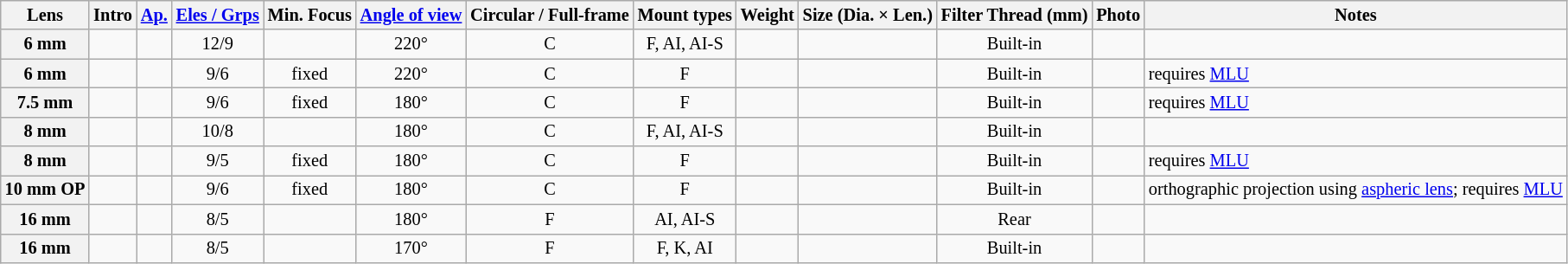<table class="wikitable sortable" style="font-size:85%;text-align:center;">
<tr>
<th data-sort-type="text">Lens</th>
<th data-sort-type="isoDate">Intro</th>
<th data-sort-type="text"><a href='#'>Ap.</a></th>
<th data-sort-type="number"><a href='#'>Eles / Grps</a></th>
<th data-sort-type="number">Min. Focus</th>
<th data-sort-type="number"><a href='#'>Angle of view</a></th>
<th data-sort-type="text">Circular / Full-frame</th>
<th data-sort-type="text">Mount types</th>
<th data-sort-type="number">Weight</th>
<th data-sort-type="number">Size (Dia. × Len.)</th>
<th data-sort-type="number">Filter Thread (mm)</th>
<th class="unsortable">Photo</th>
<th class="unsortable">Notes</th>
</tr>
<tr>
<th>6 mm </th>
<td></td>
<td></td>
<td>12/9</td>
<td></td>
<td>220°</td>
<td>C</td>
<td>F, AI, AI-S</td>
<td></td>
<td></td>
<td>Built-in</td>
<td></td>
<td style="text-align:left;"></td>
</tr>
<tr>
<th>6 mm </th>
<td></td>
<td></td>
<td>9/6</td>
<td>fixed</td>
<td>220°</td>
<td>C</td>
<td>F</td>
<td></td>
<td></td>
<td>Built-in</td>
<td></td>
<td style="text-align:left;">requires <a href='#'>MLU</a></td>
</tr>
<tr>
<th>7.5 mm </th>
<td></td>
<td></td>
<td>9/6</td>
<td>fixed</td>
<td>180°</td>
<td>C</td>
<td>F</td>
<td></td>
<td></td>
<td>Built-in</td>
<td></td>
<td style="text-align:left;">requires <a href='#'>MLU</a></td>
</tr>
<tr>
<th>8 mm </th>
<td></td>
<td></td>
<td>10/8</td>
<td></td>
<td>180°</td>
<td>C</td>
<td>F, AI, AI-S</td>
<td></td>
<td></td>
<td>Built-in</td>
<td></td>
<td style="text-align:left;"></td>
</tr>
<tr>
<th>8 mm </th>
<td></td>
<td></td>
<td>9/5</td>
<td>fixed</td>
<td>180°</td>
<td>C</td>
<td>F</td>
<td></td>
<td></td>
<td>Built-in</td>
<td></td>
<td style="text-align:left;">requires <a href='#'>MLU</a></td>
</tr>
<tr>
<th>10 mm  OP</th>
<td></td>
<td></td>
<td>9/6</td>
<td>fixed</td>
<td>180°</td>
<td>C</td>
<td>F</td>
<td></td>
<td></td>
<td>Built-in</td>
<td></td>
<td style="text-align:left;">orthographic projection using <a href='#'>aspheric lens</a>; requires <a href='#'>MLU</a></td>
</tr>
<tr>
<th>16 mm </th>
<td></td>
<td></td>
<td>8/5</td>
<td></td>
<td>180°</td>
<td>F</td>
<td>AI, AI-S</td>
<td></td>
<td></td>
<td>Rear</td>
<td></td>
<td style="text-align:left;"></td>
</tr>
<tr>
<th>16 mm </th>
<td></td>
<td></td>
<td>8/5</td>
<td></td>
<td>170°</td>
<td>F</td>
<td>F, K, AI</td>
<td></td>
<td></td>
<td>Built-in</td>
<td></td>
<td style="text-align:left;"></td>
</tr>
</table>
